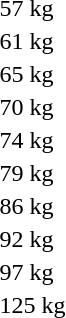<table>
<tr>
<td>57 kg</td>
<td></td>
<td></td>
<td></td>
</tr>
<tr>
<td rowspan=2>61 kg</td>
<td rowspan=2></td>
<td rowspan=2></td>
<td></td>
</tr>
<tr>
<td></td>
</tr>
<tr>
<td rowspan=2>65 kg</td>
<td rowspan=2></td>
<td rowspan=2></td>
<td></td>
</tr>
<tr>
<td></td>
</tr>
<tr>
<td rowspan=2>70 kg</td>
<td rowspan=2></td>
<td rowspan=2></td>
<td></td>
</tr>
<tr>
<td></td>
</tr>
<tr>
<td rowspan=2>74 kg</td>
<td rowspan=2></td>
<td rowspan=2></td>
<td></td>
</tr>
<tr>
<td></td>
</tr>
<tr>
<td rowspan=2>79 kg</td>
<td rowspan=2></td>
<td rowspan=2></td>
<td></td>
</tr>
<tr>
<td></td>
</tr>
<tr>
<td rowspan=2>86 kg</td>
<td rowspan=2></td>
<td rowspan=2></td>
<td></td>
</tr>
<tr>
<td></td>
</tr>
<tr>
<td rowspan=2>92 kg</td>
<td rowspan=2></td>
<td rowspan=2></td>
<td></td>
</tr>
<tr>
<td></td>
</tr>
<tr>
<td rowspan=2>97 kg</td>
<td rowspan=2></td>
<td rowspan=2></td>
<td></td>
</tr>
<tr>
<td></td>
</tr>
<tr>
<td>125 kg</td>
<td></td>
<td></td>
<td></td>
</tr>
</table>
